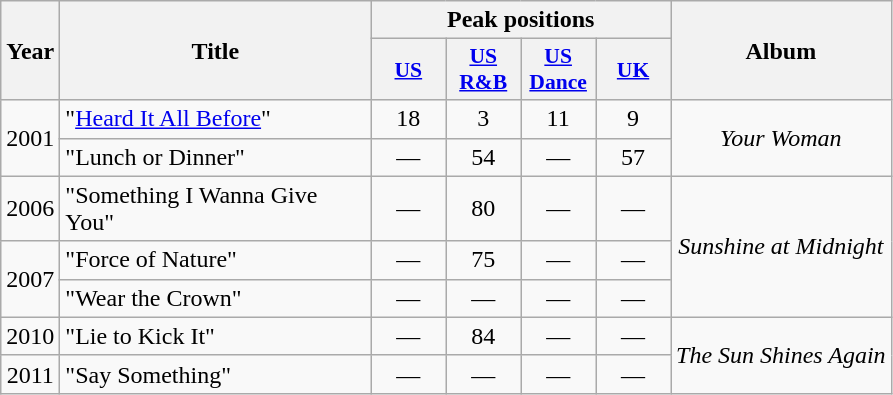<table class="wikitable plainrowheaders" style="text-align:center;" border="1">
<tr>
<th align="center" rowspan="2" width="10">Year</th>
<th align="center" rowspan="2" width="200">Title</th>
<th align="center" colspan="4" width="20">Peak positions</th>
<th align="center" rowspan="2">Album</th>
</tr>
<tr>
<th scope="col" style="width:3em;font-size:90%;"><a href='#'>US</a></th>
<th scope="col" style="width:3em;font-size:90%;"><a href='#'>US R&B</a></th>
<th scope="col" style="width:3em;font-size:90%;"><a href='#'>US Dance</a></th>
<th scope="col" style="width:3em;font-size:90%;"><a href='#'>UK</a><br></th>
</tr>
<tr>
<td style="text-align:center;" rowspan="2">2001</td>
<td align="left">"<a href='#'>Heard It All Before</a>"</td>
<td style="text-align:center;">18</td>
<td style="text-align:center;">3</td>
<td style="text-align:center;">11</td>
<td style="text-align:center;">9</td>
<td style="text-align:center;" rowspan="2"><em>Your Woman</em></td>
</tr>
<tr>
<td align="left">"Lunch or Dinner"</td>
<td style="text-align:center;">—</td>
<td style="text-align:center;">54</td>
<td style="text-align:center;">—</td>
<td style="text-align:center;">57</td>
</tr>
<tr>
<td style="text-align:center;">2006</td>
<td align="left">"Something I Wanna Give You"</td>
<td style="text-align:center;">—</td>
<td style="text-align:center;">80</td>
<td style="text-align:center;">—</td>
<td style="text-align:center;">—</td>
<td style="text-align:center;" rowspan="3"><em>Sunshine at Midnight</em></td>
</tr>
<tr>
<td style="text-align:center;" rowspan="2">2007</td>
<td align="left">"Force of Nature"</td>
<td style="text-align:center;">—</td>
<td style="text-align:center;">75</td>
<td style="text-align:center;">—</td>
<td style="text-align:center;">—</td>
</tr>
<tr>
<td align="left">"Wear the Crown"</td>
<td style="text-align:center;">—</td>
<td style="text-align:center;">—</td>
<td style="text-align:center;">—</td>
<td style="text-align:center;">—</td>
</tr>
<tr>
<td style="text-align:center;">2010</td>
<td align="left">"Lie to Kick It"</td>
<td style="text-align:center;">—</td>
<td style="text-align:center;">84</td>
<td style="text-align:center;">—</td>
<td style="text-align:center;">—</td>
<td style="text-align:center;" rowspan="2"><em>The Sun Shines Again</em></td>
</tr>
<tr>
<td style="text-align:center;">2011</td>
<td align="left">"Say Something"</td>
<td style="text-align:center;">—</td>
<td style="text-align:center;">—</td>
<td style="text-align:center;">—</td>
<td style="text-align:center;">—</td>
</tr>
</table>
